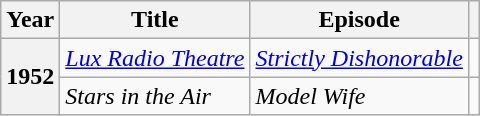<table class="wikitable sortable plainrowheaders">
<tr style="text-align:left;">
<th>Year</th>
<th>Title</th>
<th>Episode</th>
<th class="unsortable"></th>
</tr>
<tr>
<th rowspan="2" scope="row">1952</th>
<td><em><a href='#'>Lux Radio Theatre</a></em></td>
<td><em><a href='#'>Strictly Dishonorable</a></em></td>
<td style="text-align:center;"></td>
</tr>
<tr>
<td><em>Stars in the Air</em></td>
<td><em>Model Wife</em></td>
<td style="text-align:center;"></td>
</tr>
</table>
